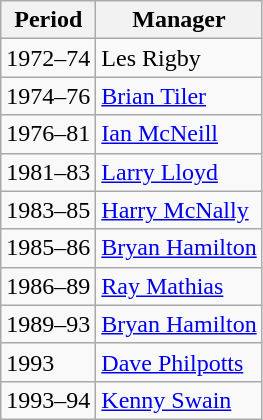<table class="wikitable">
<tr>
<th>Period</th>
<th>Manager</th>
</tr>
<tr>
<td>1972–74</td>
<td> Les Rigby</td>
</tr>
<tr>
<td>1974–76</td>
<td> <a href='#'>Brian Tiler</a></td>
</tr>
<tr>
<td>1976–81</td>
<td> <a href='#'>Ian McNeill</a></td>
</tr>
<tr>
<td>1981–83</td>
<td> <a href='#'>Larry Lloyd</a></td>
</tr>
<tr>
<td>1983–85</td>
<td> <a href='#'>Harry McNally</a></td>
</tr>
<tr>
<td>1985–86</td>
<td> <a href='#'>Bryan Hamilton</a></td>
</tr>
<tr>
<td>1986–89</td>
<td> <a href='#'>Ray Mathias</a></td>
</tr>
<tr>
<td>1989–93</td>
<td> <a href='#'>Bryan Hamilton</a></td>
</tr>
<tr>
<td>1993</td>
<td> <a href='#'>Dave Philpotts</a></td>
</tr>
<tr>
<td>1993–94</td>
<td> <a href='#'>Kenny Swain</a></td>
</tr>
</table>
